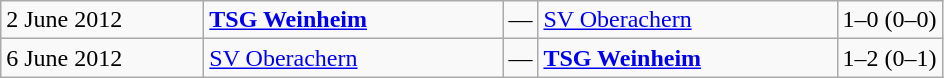<table class="wikitable">
<tr>
<td style="width: 8em;">2 June 2012</td>
<td style="width: 12em;"><strong><a href='#'>TSG Weinheim</a></strong></td>
<td style="text-align: center;">—</td>
<td style="width: 12em;"><a href='#'>SV Oberachern</a></td>
<td>1–0 (0–0)</td>
</tr>
<tr>
<td>6 June 2012</td>
<td><a href='#'>SV Oberachern</a></td>
<td style="text-align: center;">—</td>
<td><strong><a href='#'>TSG Weinheim</a></strong></td>
<td>1–2 (0–1)</td>
</tr>
</table>
